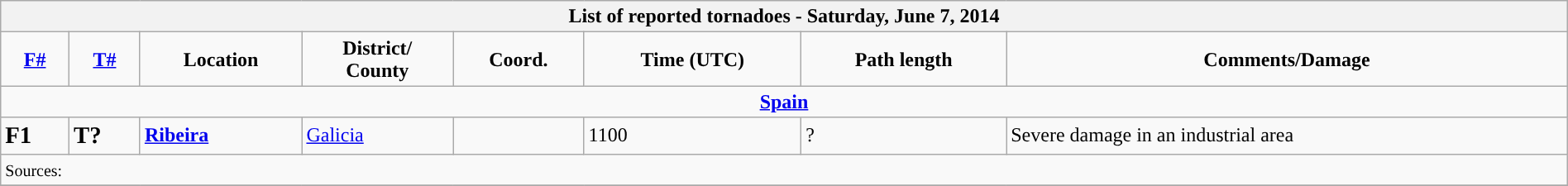<table class="wikitable collapsible" width="100%">
<tr>
<th colspan="8">List of reported tornadoes - Saturday, June 7, 2014</th>
</tr>
<tr>
<td style="text-align: center;"><strong><a href='#'>F#</a></strong></td>
<td style="text-align: center;"><strong><a href='#'>T#</a></strong></td>
<td style="text-align: center;"><strong>Location</strong></td>
<td style="text-align: center;"><strong>District/<br>County</strong></td>
<td style="text-align: center;"><strong>Coord.</strong></td>
<td style="text-align: center;"><strong>Time (UTC)</strong></td>
<td style="text-align: center;"><strong>Path length</strong></td>
<td style="text-align: center;"><strong>Comments/Damage</strong></td>
</tr>
<tr>
<td colspan="8" align=center><strong><a href='#'>Spain</a></strong></td>
</tr>
<tr>
<td><big><strong>F1</strong></big></td>
<td><big><strong>T?</strong></big></td>
<td><strong><a href='#'>Ribeira</a></strong></td>
<td><a href='#'>Galicia</a></td>
<td></td>
<td>1100</td>
<td>?</td>
<td>Severe damage in an industrial area</td>
</tr>
<tr>
<td colspan="8"><small>Sources:</small></td>
</tr>
<tr>
</tr>
</table>
